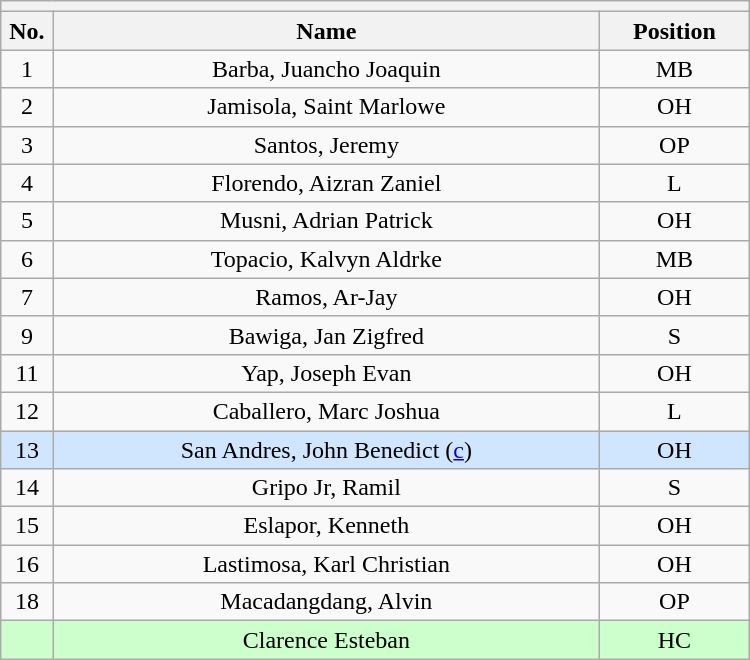<table class="wikitable mw-collapsible mw-collapsed" style="text-align:center; width:500px; border:none">
<tr>
<th style="text-align:left" colspan="3"></th>
</tr>
<tr>
<th style="width:7%">No.</th>
<th>Name</th>
<th style="width:20%">Position</th>
</tr>
<tr>
<td>1</td>
<td>Barba, Juancho Joaquin</td>
<td>MB</td>
</tr>
<tr>
<td>2</td>
<td>Jamisola, Saint Marlowe</td>
<td>OH</td>
</tr>
<tr>
<td>3</td>
<td>Santos, Jeremy</td>
<td>OP</td>
</tr>
<tr>
<td>4</td>
<td>Florendo, Aizran Zaniel</td>
<td>L</td>
</tr>
<tr>
<td>5</td>
<td>Musni, Adrian Patrick</td>
<td>OH</td>
</tr>
<tr>
<td>6</td>
<td>Topacio, Kalvyn Aldrke</td>
<td>MB</td>
</tr>
<tr>
<td>7</td>
<td>Ramos, Ar-Jay</td>
<td>OH</td>
</tr>
<tr>
<td>9</td>
<td>Bawiga, Jan Zigfred</td>
<td>S</td>
</tr>
<tr>
<td>11</td>
<td>Yap, Joseph Evan</td>
<td>OH</td>
</tr>
<tr>
<td>12</td>
<td>Caballero, Marc Joshua</td>
<td>L</td>
</tr>
<tr bgcolor=#DOE6FF>
<td>13</td>
<td>San Andres, John Benedict (<a href='#'>c</a>)</td>
<td>OH</td>
</tr>
<tr>
<td>14</td>
<td>Gripo Jr, Ramil</td>
<td>S</td>
</tr>
<tr>
<td>15</td>
<td>Eslapor, Kenneth</td>
<td>OH</td>
</tr>
<tr>
<td>16</td>
<td>Lastimosa, Karl Christian</td>
<td>OH</td>
</tr>
<tr>
<td>18</td>
<td>Macadangdang, Alvin</td>
<td>OP</td>
</tr>
<tr bgcolor=#CCFFCC>
<td></td>
<td>Clarence Esteban</td>
<td>HC</td>
</tr>
</table>
